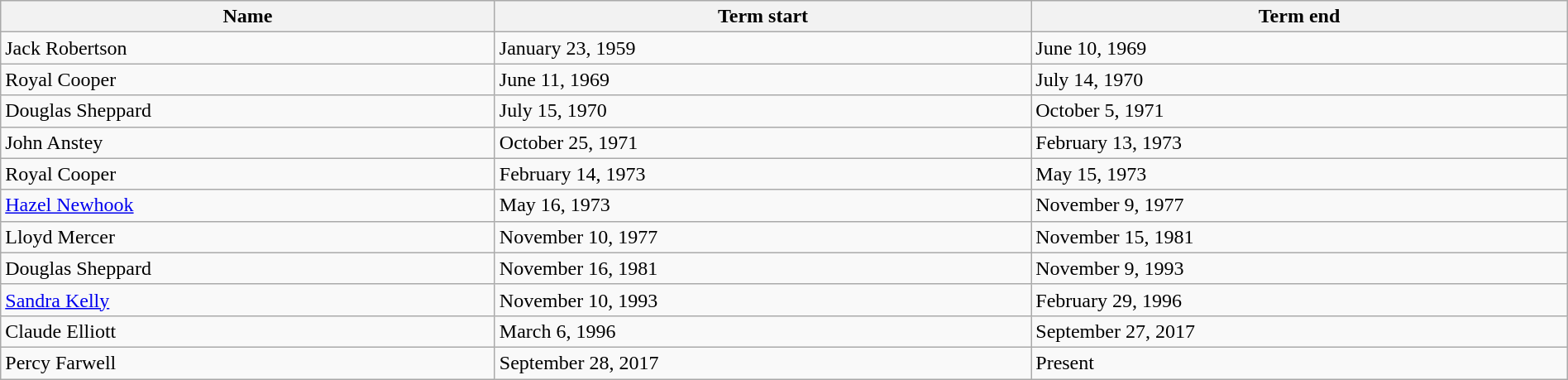<table class="wikitable" style="text-align:left; line-height:18px; width:100%;">
<tr>
<th scope="col">Name</th>
<th scope="col">Term start</th>
<th scope="col">Term end</th>
</tr>
<tr>
<td>Jack Robertson</td>
<td>January 23, 1959</td>
<td>June 10, 1969</td>
</tr>
<tr>
<td>Royal Cooper</td>
<td>June 11, 1969</td>
<td>July 14, 1970</td>
</tr>
<tr>
<td>Douglas Sheppard</td>
<td>July 15, 1970</td>
<td>October 5, 1971</td>
</tr>
<tr>
<td>John Anstey</td>
<td>October 25, 1971</td>
<td>February 13, 1973</td>
</tr>
<tr>
<td>Royal Cooper</td>
<td>February 14, 1973</td>
<td>May 15, 1973</td>
</tr>
<tr>
<td><a href='#'>Hazel Newhook</a></td>
<td>May 16, 1973</td>
<td>November 9, 1977</td>
</tr>
<tr>
<td>Lloyd Mercer</td>
<td>November 10, 1977</td>
<td>November 15, 1981</td>
</tr>
<tr>
<td>Douglas Sheppard</td>
<td>November 16, 1981</td>
<td>November 9, 1993</td>
</tr>
<tr>
<td><a href='#'>Sandra Kelly</a></td>
<td>November 10, 1993</td>
<td>February 29, 1996</td>
</tr>
<tr>
<td>Claude Elliott</td>
<td>March 6, 1996</td>
<td>September 27, 2017</td>
</tr>
<tr>
<td>Percy Farwell</td>
<td>September 28, 2017</td>
<td>Present</td>
</tr>
</table>
